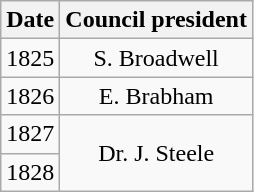<table class="wikitable">
<tr>
<th>Date</th>
<th>Council president</th>
</tr>
<tr align=center>
<td>1825</td>
<td>S. Broadwell</td>
</tr>
<tr align=center>
<td>1826</td>
<td>E. Brabham</td>
</tr>
<tr align=center>
<td>1827</td>
<td rowspan=2>Dr. J. Steele</td>
</tr>
<tr align=center>
<td>1828</td>
</tr>
</table>
